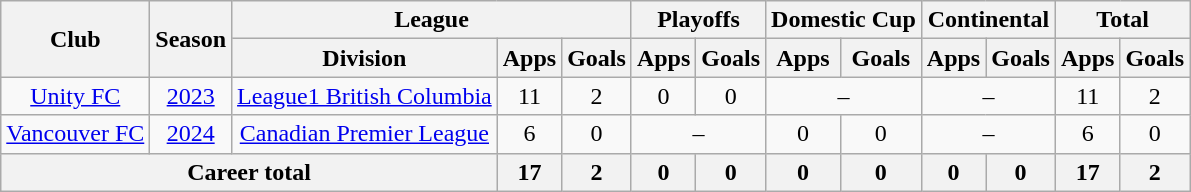<table class="wikitable" style="text-align: center">
<tr>
<th rowspan="2">Club</th>
<th rowspan="2">Season</th>
<th colspan="3">League</th>
<th colspan="2">Playoffs</th>
<th colspan="2">Domestic Cup</th>
<th colspan="2">Continental</th>
<th colspan="2">Total</th>
</tr>
<tr>
<th>Division</th>
<th>Apps</th>
<th>Goals</th>
<th>Apps</th>
<th>Goals</th>
<th>Apps</th>
<th>Goals</th>
<th>Apps</th>
<th>Goals</th>
<th>Apps</th>
<th>Goals</th>
</tr>
<tr>
<td><a href='#'>Unity FC</a></td>
<td><a href='#'>2023</a></td>
<td><a href='#'>League1 British Columbia</a></td>
<td>11</td>
<td>2</td>
<td>0</td>
<td>0</td>
<td colspan="2">–</td>
<td colspan="2">–</td>
<td>11</td>
<td>2</td>
</tr>
<tr>
<td><a href='#'>Vancouver FC</a></td>
<td><a href='#'>2024</a></td>
<td><a href='#'>Canadian Premier League</a></td>
<td>6</td>
<td>0</td>
<td colspan="2">–</td>
<td>0</td>
<td>0</td>
<td colspan="2">–</td>
<td>6</td>
<td>0</td>
</tr>
<tr>
<th colspan="3"><strong>Career total</strong></th>
<th>17</th>
<th>2</th>
<th>0</th>
<th>0</th>
<th>0</th>
<th>0</th>
<th>0</th>
<th>0</th>
<th>17</th>
<th>2</th>
</tr>
</table>
